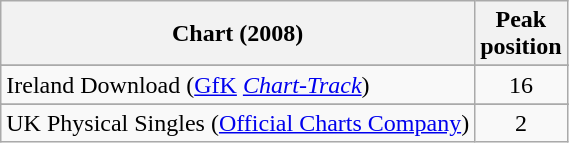<table class="wikitable sortable">
<tr>
<th>Chart (2008)</th>
<th>Peak<br>position</th>
</tr>
<tr>
</tr>
<tr>
<td>Ireland Download (<a href='#'>GfK</a> <em><a href='#'>Chart-Track</a></em>)</td>
<td align="center">16</td>
</tr>
<tr>
</tr>
<tr>
</tr>
<tr>
<td>UK Physical Singles (<a href='#'>Official Charts Company</a>)</td>
<td align="center">2</td>
</tr>
</table>
